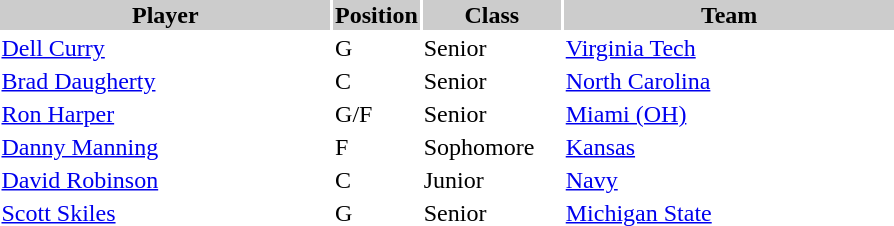<table style="width:600px" "border:'1' 'solid' 'gray'">
<tr>
<th style="background:#CCCCCC;width:40%">Player</th>
<th style="background:#CCCCCC;width:4%">Position</th>
<th style="background:#CCCCCC;width:16%">Class</th>
<th style="background:#CCCCCC;width:40%">Team</th>
</tr>
<tr>
<td><a href='#'>Dell Curry</a></td>
<td>G</td>
<td>Senior</td>
<td><a href='#'>Virginia Tech</a></td>
</tr>
<tr>
<td><a href='#'>Brad Daugherty</a></td>
<td>C</td>
<td>Senior</td>
<td><a href='#'>North Carolina</a></td>
</tr>
<tr>
<td><a href='#'>Ron Harper</a></td>
<td>G/F</td>
<td>Senior</td>
<td><a href='#'>Miami (OH)</a></td>
</tr>
<tr>
<td><a href='#'>Danny Manning</a></td>
<td>F</td>
<td>Sophomore</td>
<td><a href='#'>Kansas</a></td>
</tr>
<tr>
<td><a href='#'>David Robinson</a></td>
<td>C</td>
<td>Junior</td>
<td><a href='#'>Navy</a></td>
</tr>
<tr>
<td><a href='#'>Scott Skiles</a></td>
<td>G</td>
<td>Senior</td>
<td><a href='#'>Michigan State</a></td>
</tr>
</table>
